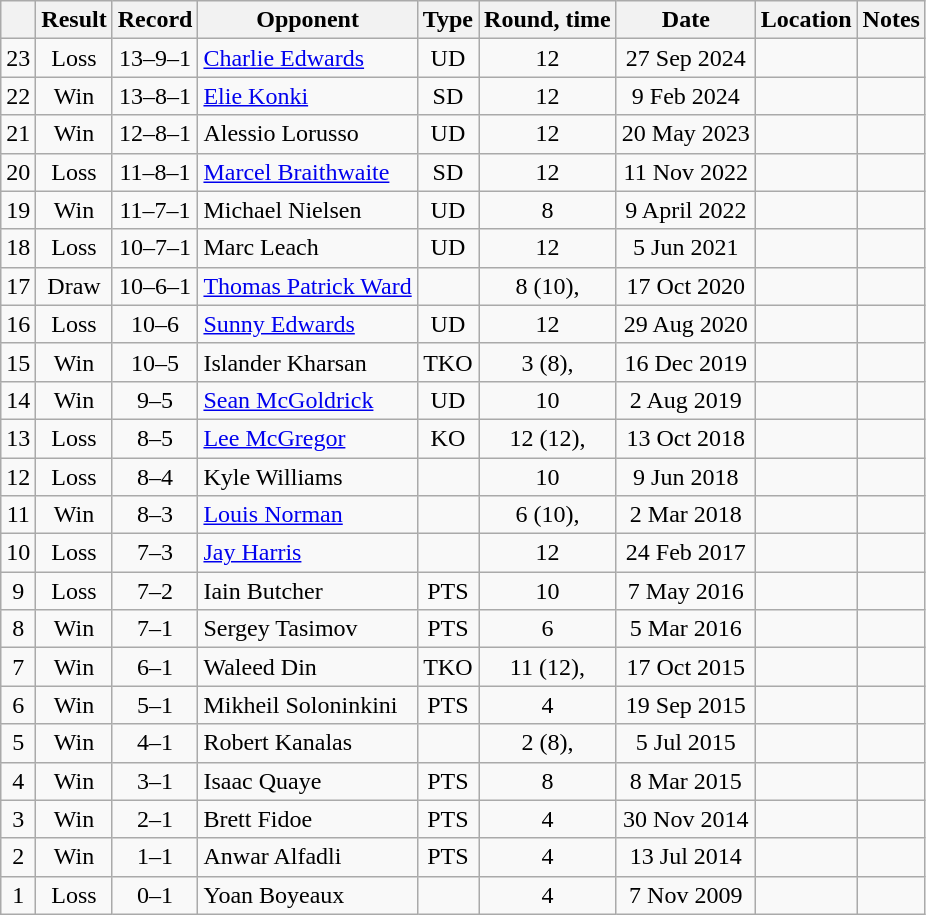<table class="wikitable" style="text-align:center">
<tr>
<th></th>
<th>Result</th>
<th>Record</th>
<th>Opponent</th>
<th>Type</th>
<th>Round, time</th>
<th>Date</th>
<th>Location</th>
<th>Notes</th>
</tr>
<tr>
<td>23</td>
<td>Loss</td>
<td>13–9–1</td>
<td style="text-align:left;"><a href='#'>Charlie Edwards</a></td>
<td>UD</td>
<td>12</td>
<td>27 Sep 2024</td>
<td style="text-align:left;"></td>
<td style="text-align:left;"></td>
</tr>
<tr>
<td>22</td>
<td>Win</td>
<td>13–8–1</td>
<td style="text-align:left;"><a href='#'>Elie Konki</a></td>
<td>SD</td>
<td>12</td>
<td>9 Feb 2024</td>
<td style="text-align:left;"></td>
<td></td>
</tr>
<tr>
<td>21</td>
<td>Win</td>
<td>12–8–1</td>
<td style="text-align:left;">Alessio Lorusso</td>
<td>UD</td>
<td>12</td>
<td>20 May 2023</td>
<td style="text-align:left;"></td>
<td style="text-align:left;"></td>
</tr>
<tr>
<td>20</td>
<td>Loss</td>
<td>11–8–1</td>
<td style="text-align:left;"><a href='#'>Marcel Braithwaite</a></td>
<td>SD</td>
<td>12</td>
<td>11 Nov 2022</td>
<td style="text-align:left;"></td>
<td></td>
</tr>
<tr>
<td>19</td>
<td>Win</td>
<td>11–7–1</td>
<td style="text-align:left;">Michael Nielsen</td>
<td>UD</td>
<td>8</td>
<td>9 April 2022</td>
<td style="text-align:left;"></td>
<td></td>
</tr>
<tr>
<td>18</td>
<td>Loss</td>
<td>10–7–1</td>
<td style="text-align:left;">Marc Leach</td>
<td>UD</td>
<td>12</td>
<td>5 Jun 2021</td>
<td style="text-align:left;"></td>
<td></td>
</tr>
<tr>
<td>17</td>
<td>Draw</td>
<td>10–6–1</td>
<td style="text-align:left;"><a href='#'>Thomas Patrick Ward</a></td>
<td></td>
<td>8 (10), </td>
<td>17 Oct 2020</td>
<td style="text-align:left;"></td>
<td style="text-align:left;"></td>
</tr>
<tr>
<td>16</td>
<td>Loss</td>
<td>10–6</td>
<td style="text-align:left;"><a href='#'>Sunny Edwards</a></td>
<td>UD</td>
<td>12</td>
<td>29 Aug 2020</td>
<td style="text-align:left;"></td>
<td style="text-align:left;"></td>
</tr>
<tr>
<td>15</td>
<td>Win</td>
<td>10–5</td>
<td style="text-align:left;">Islander Kharsan</td>
<td>TKO</td>
<td>3 (8), </td>
<td>16 Dec 2019</td>
<td style="text-align:left;"></td>
<td></td>
</tr>
<tr>
<td>14</td>
<td>Win</td>
<td>9–5</td>
<td style="text-align:left;"><a href='#'>Sean McGoldrick</a></td>
<td>UD</td>
<td>10</td>
<td>2 Aug 2019</td>
<td style="text-align:left;"></td>
<td style="text-align:left;"></td>
</tr>
<tr>
<td>13</td>
<td>Loss</td>
<td>8–5</td>
<td style="text-align:left;"><a href='#'>Lee McGregor</a></td>
<td>KO</td>
<td>12 (12), </td>
<td>13 Oct 2018</td>
<td style="text-align:left;"></td>
<td style="text-align:left;"></td>
</tr>
<tr>
<td>12</td>
<td>Loss</td>
<td>8–4</td>
<td style="text-align:left;">Kyle Williams</td>
<td></td>
<td>10</td>
<td>9 Jun 2018</td>
<td style="text-align:left;"></td>
<td style="text-align:left;"></td>
</tr>
<tr>
<td>11</td>
<td>Win</td>
<td>8–3</td>
<td style="text-align:left;"><a href='#'>Louis Norman</a></td>
<td></td>
<td>6 (10), </td>
<td>2 Mar 2018</td>
<td style="text-align:left;"></td>
<td style="text-align:left;"></td>
</tr>
<tr>
<td>10</td>
<td>Loss</td>
<td>7–3</td>
<td style="text-align:left;"><a href='#'>Jay Harris</a></td>
<td></td>
<td>12</td>
<td>24 Feb 2017</td>
<td style="text-align:left;"></td>
<td style="text-align:left;"></td>
</tr>
<tr>
<td>9</td>
<td>Loss</td>
<td>7–2</td>
<td style="text-align:left;">Iain Butcher</td>
<td>PTS</td>
<td>10</td>
<td>7 May 2016</td>
<td style="text-align:left;"></td>
<td></td>
</tr>
<tr>
<td>8</td>
<td>Win</td>
<td>7–1</td>
<td style="text-align:left;">Sergey Tasimov</td>
<td>PTS</td>
<td>6</td>
<td>5 Mar 2016</td>
<td style="text-align:left;"></td>
<td></td>
</tr>
<tr>
<td>7</td>
<td>Win</td>
<td>6–1</td>
<td style="text-align:left;">Waleed Din</td>
<td>TKO</td>
<td>11 (12), </td>
<td>17 Oct 2015</td>
<td style="text-align:left;"></td>
<td style="text-align:left;"></td>
</tr>
<tr>
<td>6</td>
<td>Win</td>
<td>5–1</td>
<td style="text-align:left;">Mikheil Soloninkini</td>
<td>PTS</td>
<td>4</td>
<td>19 Sep 2015</td>
<td style="text-align:left;"></td>
<td></td>
</tr>
<tr>
<td>5</td>
<td>Win</td>
<td>4–1</td>
<td style="text-align:left;">Robert Kanalas</td>
<td></td>
<td>2 (8), </td>
<td>5 Jul 2015</td>
<td style="text-align:left;"></td>
<td></td>
</tr>
<tr>
<td>4</td>
<td>Win</td>
<td>3–1</td>
<td style="text-align:left;">Isaac Quaye</td>
<td>PTS</td>
<td>8</td>
<td>8 Mar 2015</td>
<td style="text-align:left;"></td>
<td></td>
</tr>
<tr>
<td>3</td>
<td>Win</td>
<td>2–1</td>
<td style="text-align:left;">Brett Fidoe</td>
<td>PTS</td>
<td>4</td>
<td>30 Nov 2014</td>
<td style="text-align:left;"></td>
<td></td>
</tr>
<tr>
<td>2</td>
<td>Win</td>
<td>1–1</td>
<td style="text-align:left;">Anwar Alfadli</td>
<td>PTS</td>
<td>4</td>
<td>13 Jul 2014</td>
<td style="text-align:left;"></td>
<td></td>
</tr>
<tr>
<td>1</td>
<td>Loss</td>
<td>0–1</td>
<td style="text-align:left;">Yoan Boyeaux</td>
<td></td>
<td>4</td>
<td>7 Nov 2009</td>
<td style="text-align:left;"></td>
<td></td>
</tr>
</table>
